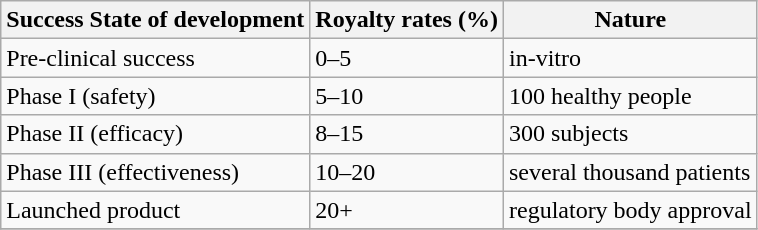<table class="wikitable">
<tr>
<th>Success State of development</th>
<th>Royalty rates (%)</th>
<th>Nature</th>
</tr>
<tr>
<td>Pre-clinical success</td>
<td>0–5</td>
<td>in-vitro</td>
</tr>
<tr>
<td>Phase I (safety)</td>
<td>5–10</td>
<td>100 healthy people</td>
</tr>
<tr>
<td>Phase II (efficacy)</td>
<td>8–15</td>
<td>300 subjects</td>
</tr>
<tr>
<td>Phase III (effectiveness)</td>
<td>10–20</td>
<td>several thousand patients</td>
</tr>
<tr>
<td>Launched product</td>
<td>20+</td>
<td>regulatory body approval</td>
</tr>
<tr>
</tr>
</table>
